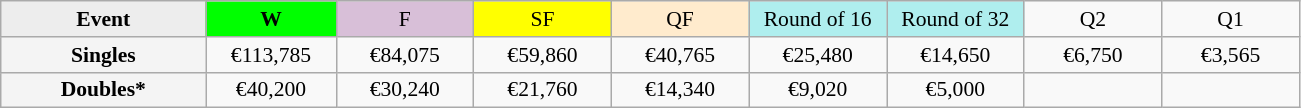<table class=wikitable style=font-size:90%;text-align:center>
<tr>
<td style="width:130px; background:#ededed;"><strong>Event</strong></td>
<td style="width:80px; background:lime;"><strong>W</strong></td>
<td style="width:85px; background:thistle;">F</td>
<td style="width:85px; background:#ff0;">SF</td>
<td style="width:85px; background:#ffebcd;">QF</td>
<td style="width:85px; background:#afeeee;">Round of 16</td>
<td style="width:85px; background:#afeeee;">Round of 32</td>
<td width=85>Q2</td>
<td width=85>Q1</td>
</tr>
<tr>
<td style="background:#f4f4f4;"><strong>Singles</strong></td>
<td>€113,785</td>
<td>€84,075</td>
<td>€59,860</td>
<td>€40,765</td>
<td>€25,480</td>
<td>€14,650</td>
<td>€6,750</td>
<td>€3,565</td>
</tr>
<tr>
<td style="background:#f4f4f4;"><strong>Doubles*</strong></td>
<td>€40,200</td>
<td>€30,240</td>
<td>€21,760</td>
<td>€14,340</td>
<td>€9,020</td>
<td>€5,000</td>
<td></td>
<td></td>
</tr>
</table>
